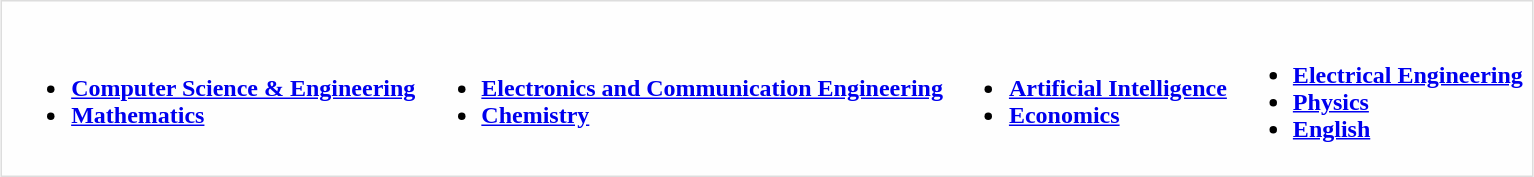<table style="border:1px solid #ddd; background:#fefefe; padding:3px; margin:0; margin:auto;">
<tr>
<td><br><ul><li><strong><a href='#'>Computer Science & Engineering</a></strong></li><li><strong><a href='#'>Mathematics</a></strong></li></ul></td>
<td><br><ul><li><strong><a href='#'>Electronics and Communication Engineering</a></strong></li><li><strong><a href='#'>Chemistry</a></strong></li></ul></td>
<td><br><ul><li><strong><a href='#'>Artificial Intelligence</a></strong></li><li><strong><a href='#'>Economics</a></strong></li></ul></td>
<td><br><ul><li><strong><a href='#'>Electrical Engineering</a></strong></li><li><strong><a href='#'>Physics</a></strong></li><li><a href='#'><strong>English</strong></a></li></ul></td>
</tr>
</table>
